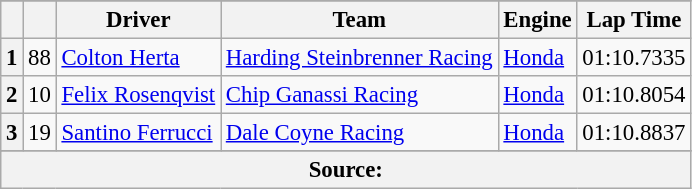<table class="wikitable" style="font-size:95%;">
<tr>
</tr>
<tr>
<th></th>
<th></th>
<th>Driver</th>
<th>Team</th>
<th>Engine</th>
<th>Lap Time</th>
</tr>
<tr>
<th>1</th>
<td align="center">88</td>
<td> <a href='#'>Colton Herta</a> <strong></strong></td>
<td><a href='#'>Harding Steinbrenner Racing</a></td>
<td><a href='#'>Honda</a></td>
<td>01:10.7335</td>
</tr>
<tr>
<th>2</th>
<td align="center">10</td>
<td> <a href='#'>Felix Rosenqvist</a> <strong></strong></td>
<td><a href='#'>Chip Ganassi Racing</a></td>
<td><a href='#'>Honda</a></td>
<td>01:10.8054</td>
</tr>
<tr>
<th>3</th>
<td align="center">19</td>
<td> <a href='#'>Santino Ferrucci</a> <strong></strong></td>
<td><a href='#'>Dale Coyne Racing</a></td>
<td><a href='#'>Honda</a></td>
<td>01:10.8837</td>
</tr>
<tr>
</tr>
<tr class="sortbottom">
<th colspan="6">Source:</th>
</tr>
</table>
